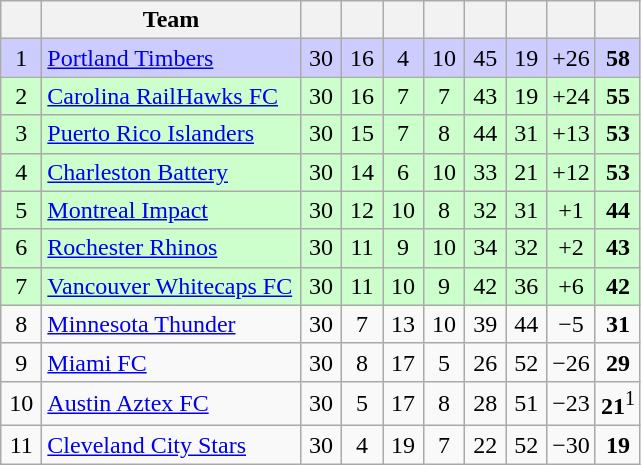<table class="wikitable" style="text-align: center;">
<tr>
<th width=20></th>
<th width=165>Team</th>
<th width=20></th>
<th width=20></th>
<th width=20></th>
<th width=20></th>
<th width=20></th>
<th width=20></th>
<th width=20></th>
<th width=20></th>
</tr>
<tr bgcolor=#ccccff>
<td>1</td>
<td align=left><a href='#'>Portland Timbers</a></td>
<td>30</td>
<td>16</td>
<td>4</td>
<td>10</td>
<td>45</td>
<td>19</td>
<td>+26</td>
<td><strong>58</strong></td>
</tr>
<tr bgcolor=#ccffcc>
<td>2</td>
<td align=left><a href='#'>Carolina RailHawks FC</a></td>
<td>30</td>
<td>16</td>
<td>7</td>
<td>7</td>
<td>43</td>
<td>19</td>
<td>+24</td>
<td><strong>55</strong></td>
</tr>
<tr bgcolor=#ccffcc>
<td>3</td>
<td align=left><a href='#'>Puerto Rico Islanders</a></td>
<td>30</td>
<td>15</td>
<td>7</td>
<td>8</td>
<td>44</td>
<td>31</td>
<td>+13</td>
<td><strong>53</strong></td>
</tr>
<tr bgcolor=#ccffcc>
<td>4</td>
<td align=left><a href='#'>Charleston Battery</a></td>
<td>30</td>
<td>14</td>
<td>6</td>
<td>10</td>
<td>33</td>
<td>21</td>
<td>+12</td>
<td><strong>53</strong></td>
</tr>
<tr bgcolor=#ccffcc>
<td>5</td>
<td align=left><a href='#'>Montreal Impact</a></td>
<td>30</td>
<td>12</td>
<td>10</td>
<td>8</td>
<td>32</td>
<td>31</td>
<td>+1</td>
<td><strong>44</strong></td>
</tr>
<tr bgcolor=#ccffcc>
<td>6</td>
<td align=left><a href='#'>Rochester Rhinos</a></td>
<td>30</td>
<td>11</td>
<td>9</td>
<td>10</td>
<td>34</td>
<td>32</td>
<td>+2</td>
<td><strong>43</strong></td>
</tr>
<tr bgcolor=#ccffcc>
<td>7</td>
<td align=left><a href='#'>Vancouver Whitecaps FC</a></td>
<td>30</td>
<td>11</td>
<td>10</td>
<td>9</td>
<td>42</td>
<td>36</td>
<td>+6</td>
<td><strong>42</strong></td>
</tr>
<tr>
<td>8</td>
<td align=left><a href='#'>Minnesota Thunder</a></td>
<td>30</td>
<td>7</td>
<td>13</td>
<td>10</td>
<td>39</td>
<td>44</td>
<td>−5</td>
<td><strong>31</strong></td>
</tr>
<tr>
<td>9</td>
<td align=left><a href='#'>Miami FC</a></td>
<td>30</td>
<td>8</td>
<td>17</td>
<td>5</td>
<td>26</td>
<td>52</td>
<td>−26</td>
<td><strong>29</strong></td>
</tr>
<tr>
<td>10</td>
<td align=left><a href='#'>Austin Aztex FC</a></td>
<td>30</td>
<td>5</td>
<td>17</td>
<td>8</td>
<td>28</td>
<td>51</td>
<td>−23</td>
<td><strong>21</strong><sup>1</sup></td>
</tr>
<tr>
<td>11</td>
<td align=left><a href='#'>Cleveland City Stars</a></td>
<td>30</td>
<td>4</td>
<td>19</td>
<td>7</td>
<td>22</td>
<td>52</td>
<td>−30</td>
<td><strong>19</strong></td>
</tr>
</table>
